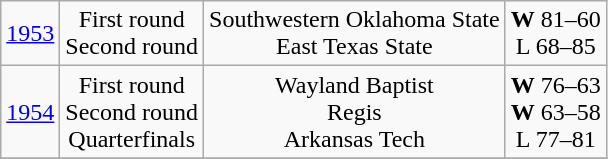<table class="wikitable">
<tr align="center">
<td><a href='#'>1953</a></td>
<td>First round<br>Second round</td>
<td>Southwestern Oklahoma State<br>East Texas State</td>
<td><strong>W</strong> 81–60<br>L 68–85</td>
</tr>
<tr align="center">
<td><a href='#'>1954</a></td>
<td>First round<br>Second round<br>Quarterfinals</td>
<td>Wayland Baptist<br>Regis<br>Arkansas Tech</td>
<td><strong>W</strong> 76–63<br><strong>W</strong> 63–58<br>L 77–81</td>
</tr>
<tr align="center">
</tr>
</table>
